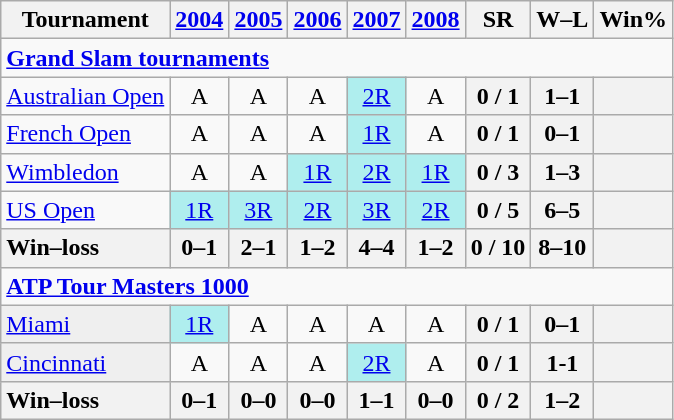<table class=wikitable style=text-align:center>
<tr>
<th>Tournament</th>
<th><a href='#'>2004</a></th>
<th><a href='#'>2005</a></th>
<th><a href='#'>2006</a></th>
<th><a href='#'>2007</a></th>
<th><a href='#'>2008</a></th>
<th>SR</th>
<th>W–L</th>
<th>Win%</th>
</tr>
<tr>
<td colspan=25 style=text-align:left><a href='#'><strong>Grand Slam tournaments</strong></a></td>
</tr>
<tr>
<td align=left><a href='#'>Australian Open</a></td>
<td>A</td>
<td>A</td>
<td>A</td>
<td bgcolor=afeeee><a href='#'>2R</a></td>
<td>A</td>
<th>0 / 1</th>
<th>1–1</th>
<th></th>
</tr>
<tr>
<td align=left><a href='#'>French Open</a></td>
<td>A</td>
<td>A</td>
<td>A</td>
<td bgcolor=afeeee><a href='#'>1R</a></td>
<td>A</td>
<th>0 / 1</th>
<th>0–1</th>
<th></th>
</tr>
<tr>
<td align=left><a href='#'>Wimbledon</a></td>
<td>A</td>
<td>A</td>
<td bgcolor=afeeee><a href='#'>1R</a></td>
<td bgcolor=afeeee><a href='#'>2R</a></td>
<td bgcolor=afeeee><a href='#'>1R</a></td>
<th>0 / 3</th>
<th>1–3</th>
<th></th>
</tr>
<tr>
<td align=left><a href='#'>US Open</a></td>
<td bgcolor=afeeee><a href='#'>1R</a></td>
<td bgcolor=afeeee><a href='#'>3R</a></td>
<td bgcolor=afeeee><a href='#'>2R</a></td>
<td bgcolor=afeeee><a href='#'>3R</a></td>
<td bgcolor=afeeee><a href='#'>2R</a></td>
<th>0 / 5</th>
<th>6–5</th>
<th></th>
</tr>
<tr>
<th style=text-align:left><strong>Win–loss</strong></th>
<th>0–1</th>
<th>2–1</th>
<th>1–2</th>
<th>4–4</th>
<th>1–2</th>
<th>0 / 10</th>
<th>8–10</th>
<th></th>
</tr>
<tr>
<td colspan=25 style=text-align:left><strong><a href='#'>ATP Tour Masters 1000</a></strong></td>
</tr>
<tr>
<td bgcolor=efefef align=left><a href='#'>Miami</a></td>
<td bgcolor=afeeee><a href='#'>1R</a></td>
<td>A</td>
<td>A</td>
<td>A</td>
<td>A</td>
<th>0 / 1</th>
<th>0–1</th>
<th></th>
</tr>
<tr>
<td bgcolor=efefef align=left><a href='#'>Cincinnati</a></td>
<td>A</td>
<td>A</td>
<td>A</td>
<td bgcolor=afeeee><a href='#'>2R</a></td>
<td>A</td>
<th>0 / 1</th>
<th>1-1</th>
<th></th>
</tr>
<tr>
<th style=text-align:left><strong>Win–loss</strong></th>
<th>0–1</th>
<th>0–0</th>
<th>0–0</th>
<th>1–1</th>
<th>0–0</th>
<th>0 / 2</th>
<th>1–2</th>
<th></th>
</tr>
</table>
